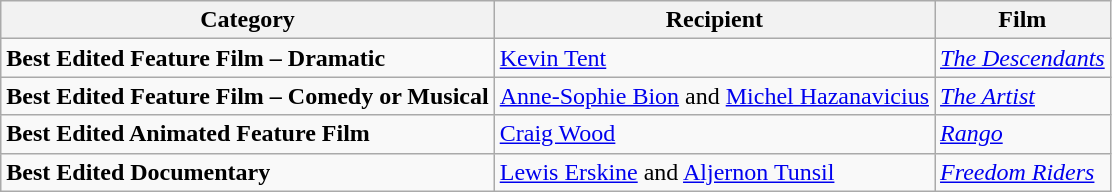<table class="wikitable">
<tr>
<th>Category</th>
<th>Recipient</th>
<th>Film</th>
</tr>
<tr>
<td><strong>Best Edited Feature Film – Dramatic</strong></td>
<td><a href='#'>Kevin Tent</a></td>
<td><em><a href='#'>The Descendants</a></em></td>
</tr>
<tr>
<td><strong>Best Edited Feature Film – Comedy or Musical</strong></td>
<td><a href='#'>Anne-Sophie Bion</a> and <a href='#'>Michel Hazanavicius</a></td>
<td><em><a href='#'>The Artist</a></em></td>
</tr>
<tr>
<td><strong>Best Edited Animated Feature Film</strong></td>
<td><a href='#'>Craig Wood</a></td>
<td><em><a href='#'>Rango</a></em></td>
</tr>
<tr>
<td><strong>Best Edited Documentary</strong></td>
<td><a href='#'>Lewis Erskine</a> and <a href='#'>Aljernon Tunsil</a></td>
<td><em><a href='#'>Freedom Riders</a></em></td>
</tr>
</table>
